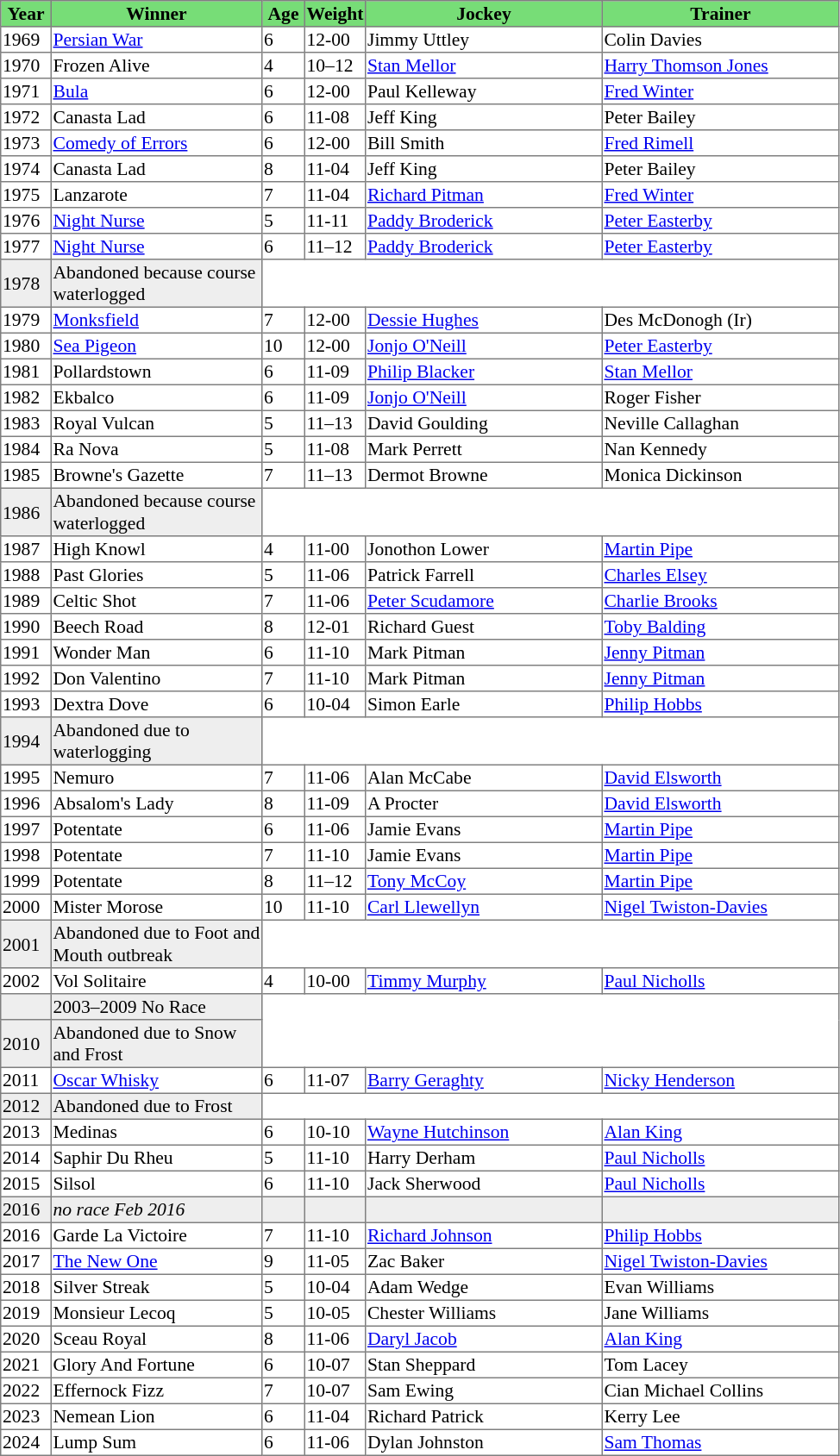<table class = "sortable" | border="1" style="border-collapse: collapse; font-size:90%">
<tr bgcolor="#77dd77" align="center">
<th style="width:36px"><strong>Year</strong></th>
<th style="width:160px"><strong>Winner</strong></th>
<th style="width:30px"><strong>Age</strong></th>
<th style="width:40px"><strong>Weight</strong></th>
<th style="width:180px"><strong>Jockey</strong></th>
<th style="width:180px"><strong>Trainer</strong></th>
</tr>
<tr>
<td>1969</td>
<td><a href='#'>Persian War</a></td>
<td>6</td>
<td>12-00</td>
<td>Jimmy Uttley</td>
<td>Colin Davies</td>
</tr>
<tr>
<td>1970</td>
<td>Frozen Alive</td>
<td>4</td>
<td>10–12</td>
<td><a href='#'>Stan Mellor</a></td>
<td><a href='#'>Harry Thomson Jones</a></td>
</tr>
<tr>
<td>1971</td>
<td><a href='#'>Bula</a></td>
<td>6</td>
<td>12-00</td>
<td>Paul Kelleway</td>
<td><a href='#'>Fred Winter</a></td>
</tr>
<tr>
<td>1972</td>
<td>Canasta Lad</td>
<td>6</td>
<td>11-08</td>
<td>Jeff King</td>
<td>Peter Bailey</td>
</tr>
<tr>
<td>1973</td>
<td><a href='#'>Comedy of Errors</a></td>
<td>6</td>
<td>12-00</td>
<td>Bill Smith</td>
<td><a href='#'>Fred Rimell</a></td>
</tr>
<tr>
<td>1974</td>
<td>Canasta Lad</td>
<td>8</td>
<td>11-04</td>
<td>Jeff King</td>
<td>Peter Bailey</td>
</tr>
<tr>
<td>1975</td>
<td>Lanzarote</td>
<td>7</td>
<td>11-04</td>
<td><a href='#'>Richard Pitman</a></td>
<td><a href='#'>Fred Winter</a></td>
</tr>
<tr>
<td>1976</td>
<td><a href='#'>Night Nurse</a></td>
<td>5</td>
<td>11-11</td>
<td><a href='#'>Paddy Broderick</a></td>
<td><a href='#'>Peter Easterby</a></td>
</tr>
<tr>
<td>1977</td>
<td><a href='#'>Night Nurse</a></td>
<td>6</td>
<td>11–12</td>
<td><a href='#'>Paddy Broderick</a></td>
<td><a href='#'>Peter Easterby</a></td>
</tr>
<tr bgcolor="#eeeeee">
<td>1978<td>Abandoned because course waterlogged</td></td>
</tr>
<tr>
<td>1979</td>
<td><a href='#'>Monksfield</a></td>
<td>7</td>
<td>12-00</td>
<td><a href='#'>Dessie Hughes</a></td>
<td>Des McDonogh (Ir)</td>
</tr>
<tr>
<td>1980</td>
<td><a href='#'>Sea Pigeon</a></td>
<td>10</td>
<td>12-00</td>
<td><a href='#'>Jonjo O'Neill</a></td>
<td><a href='#'>Peter Easterby</a></td>
</tr>
<tr>
<td>1981</td>
<td>Pollardstown</td>
<td>6</td>
<td>11-09</td>
<td><a href='#'>Philip Blacker</a></td>
<td><a href='#'>Stan Mellor</a></td>
</tr>
<tr>
<td>1982</td>
<td>Ekbalco</td>
<td>6</td>
<td>11-09</td>
<td><a href='#'>Jonjo O'Neill</a></td>
<td>Roger Fisher</td>
</tr>
<tr>
<td>1983</td>
<td>Royal Vulcan</td>
<td>5</td>
<td>11–13</td>
<td>David Goulding</td>
<td>Neville Callaghan</td>
</tr>
<tr>
<td>1984</td>
<td>Ra Nova</td>
<td>5</td>
<td>11-08</td>
<td>Mark Perrett</td>
<td>Nan Kennedy</td>
</tr>
<tr>
<td>1985</td>
<td>Browne's Gazette</td>
<td>7</td>
<td>11–13</td>
<td>Dermot Browne</td>
<td>Monica Dickinson</td>
</tr>
<tr bgcolor="#eeeeee">
<td>1986<td>Abandoned because course waterlogged</td></td>
</tr>
<tr>
<td>1987</td>
<td>High Knowl</td>
<td>4</td>
<td>11-00</td>
<td>Jonothon Lower</td>
<td><a href='#'>Martin Pipe</a></td>
</tr>
<tr>
<td>1988</td>
<td>Past Glories</td>
<td>5</td>
<td>11-06</td>
<td>Patrick Farrell</td>
<td><a href='#'>Charles Elsey</a></td>
</tr>
<tr>
<td>1989</td>
<td>Celtic Shot</td>
<td>7</td>
<td>11-06</td>
<td><a href='#'>Peter Scudamore</a></td>
<td><a href='#'>Charlie Brooks</a></td>
</tr>
<tr>
<td>1990</td>
<td>Beech Road</td>
<td>8</td>
<td>12-01</td>
<td>Richard Guest</td>
<td><a href='#'>Toby Balding</a></td>
</tr>
<tr>
<td>1991</td>
<td>Wonder Man</td>
<td>6</td>
<td>11-10</td>
<td>Mark Pitman</td>
<td><a href='#'>Jenny Pitman</a></td>
</tr>
<tr>
<td>1992</td>
<td>Don Valentino</td>
<td>7</td>
<td>11-10</td>
<td>Mark Pitman</td>
<td><a href='#'>Jenny Pitman</a></td>
</tr>
<tr>
<td>1993</td>
<td>Dextra Dove</td>
<td>6</td>
<td>10-04</td>
<td>Simon Earle</td>
<td><a href='#'>Philip Hobbs</a></td>
</tr>
<tr bgcolor="#eeeeee">
<td>1994<td> Abandoned due to waterlogging</td></td>
</tr>
<tr>
<td>1995</td>
<td>Nemuro</td>
<td>7</td>
<td>11-06</td>
<td>Alan McCabe</td>
<td><a href='#'>David Elsworth</a></td>
</tr>
<tr>
<td>1996</td>
<td>Absalom's Lady</td>
<td>8</td>
<td>11-09</td>
<td>A Procter</td>
<td><a href='#'>David Elsworth</a></td>
</tr>
<tr>
<td>1997</td>
<td>Potentate</td>
<td>6</td>
<td>11-06</td>
<td>Jamie Evans</td>
<td><a href='#'>Martin Pipe</a></td>
</tr>
<tr>
<td>1998</td>
<td>Potentate</td>
<td>7</td>
<td>11-10</td>
<td>Jamie Evans</td>
<td><a href='#'>Martin Pipe</a></td>
</tr>
<tr>
<td>1999</td>
<td>Potentate</td>
<td>8</td>
<td>11–12</td>
<td><a href='#'>Tony McCoy</a></td>
<td><a href='#'>Martin Pipe</a></td>
</tr>
<tr>
<td>2000</td>
<td>Mister Morose</td>
<td>10</td>
<td>11-10</td>
<td><a href='#'>Carl Llewellyn</a></td>
<td><a href='#'>Nigel Twiston-Davies</a></td>
</tr>
<tr bgcolor="#eeeeee">
<td>2001<td> Abandoned due to Foot and Mouth outbreak</td></td>
</tr>
<tr>
<td>2002</td>
<td>Vol Solitaire</td>
<td>4</td>
<td>10-00</td>
<td><a href='#'>Timmy Murphy</a></td>
<td><a href='#'>Paul Nicholls</a></td>
</tr>
<tr bgcolor="#eeeeee">
<td><td> 2003–2009 No Race</td></td>
</tr>
<tr bgcolor="#eeeeee">
<td>2010<td> Abandoned due to Snow and Frost</td></td>
</tr>
<tr>
<td>2011</td>
<td><a href='#'>Oscar Whisky</a></td>
<td>6</td>
<td>11-07</td>
<td><a href='#'>Barry Geraghty</a></td>
<td><a href='#'>Nicky Henderson</a></td>
</tr>
<tr bgcolor="#eeeeee">
<td>2012<td> Abandoned due to Frost</td></td>
</tr>
<tr>
<td>2013</td>
<td>Medinas</td>
<td>6</td>
<td>10-10</td>
<td><a href='#'>Wayne Hutchinson</a></td>
<td><a href='#'>Alan King</a></td>
</tr>
<tr>
<td>2014</td>
<td>Saphir Du Rheu</td>
<td>5</td>
<td>11-10</td>
<td>Harry Derham</td>
<td><a href='#'>Paul Nicholls</a></td>
</tr>
<tr>
<td>2015</td>
<td>Silsol</td>
<td>6</td>
<td>11-10</td>
<td>Jack Sherwood</td>
<td><a href='#'>Paul Nicholls</a></td>
</tr>
<tr bgcolor="#eeeeee">
<td><span>2016</span></td>
<td><em>no race Feb 2016</em> </td>
<td></td>
<td></td>
<td></td>
<td></td>
</tr>
<tr>
<td>2016</td>
<td>Garde La Victoire</td>
<td>7</td>
<td>11-10</td>
<td><a href='#'>Richard Johnson</a></td>
<td><a href='#'>Philip Hobbs</a></td>
</tr>
<tr>
<td>2017</td>
<td><a href='#'>The New One</a></td>
<td>9</td>
<td>11-05</td>
<td>Zac Baker</td>
<td><a href='#'>Nigel Twiston-Davies</a></td>
</tr>
<tr>
<td>2018</td>
<td>Silver Streak</td>
<td>5</td>
<td>10-04</td>
<td>Adam Wedge</td>
<td>Evan Williams</td>
</tr>
<tr>
<td>2019</td>
<td>Monsieur Lecoq</td>
<td>5</td>
<td>10-05</td>
<td>Chester Williams</td>
<td>Jane Williams</td>
</tr>
<tr>
<td>2020</td>
<td>Sceau Royal</td>
<td>8</td>
<td>11-06</td>
<td><a href='#'>Daryl Jacob</a></td>
<td><a href='#'>Alan King</a></td>
</tr>
<tr>
<td>2021</td>
<td>Glory And Fortune</td>
<td>6</td>
<td>10-07</td>
<td>Stan Sheppard</td>
<td>Tom Lacey</td>
</tr>
<tr>
<td>2022</td>
<td>Effernock Fizz</td>
<td>7</td>
<td>10-07</td>
<td>Sam Ewing</td>
<td>Cian Michael Collins</td>
</tr>
<tr>
<td>2023</td>
<td>Nemean Lion</td>
<td>6</td>
<td>11-04</td>
<td>Richard Patrick</td>
<td>Kerry Lee</td>
</tr>
<tr>
<td>2024</td>
<td>Lump Sum</td>
<td>6</td>
<td>11-06</td>
<td>Dylan Johnston</td>
<td><a href='#'>Sam Thomas</a></td>
</tr>
</table>
